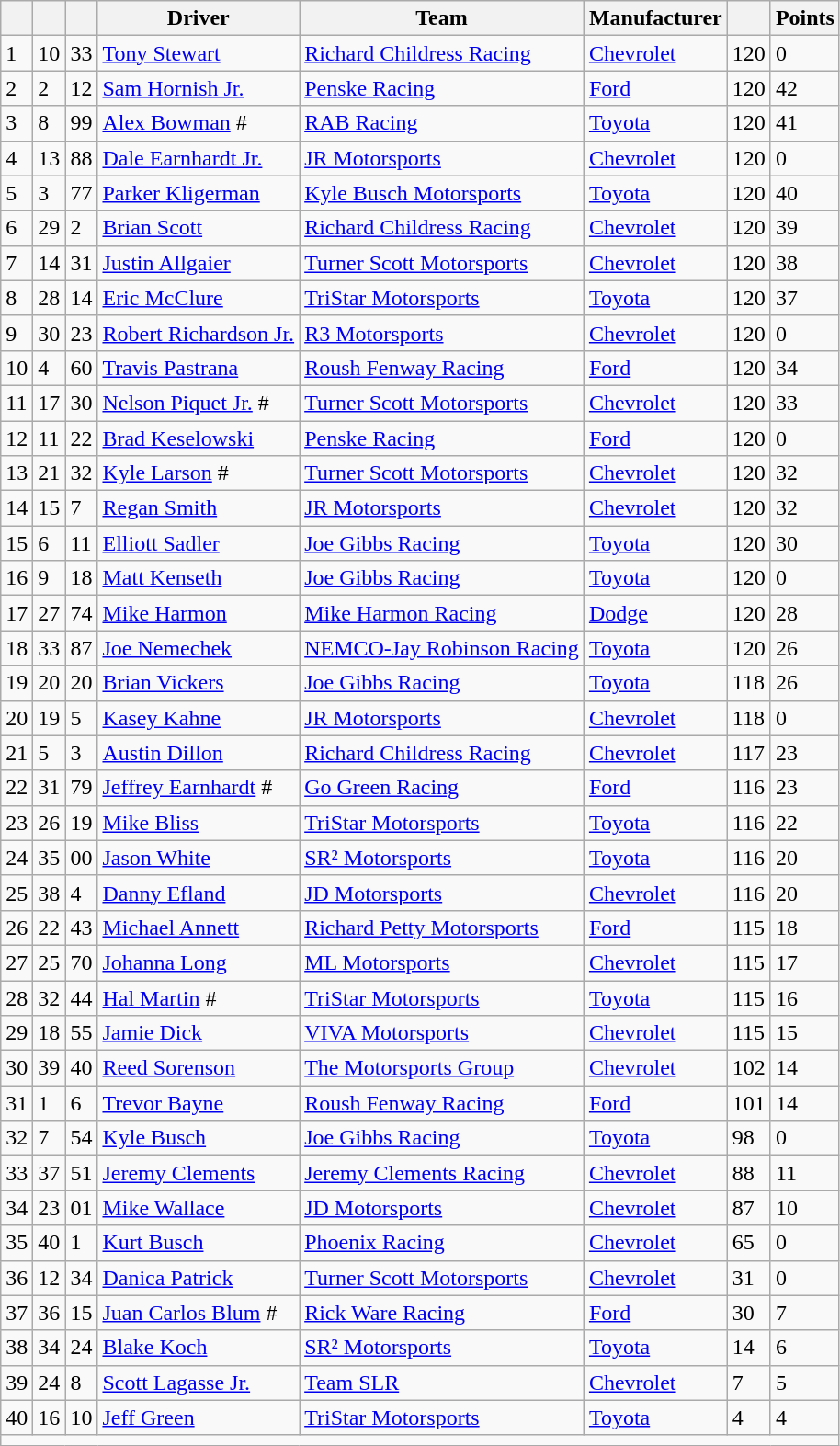<table class="wikitable sortable" border="1">
<tr>
<th scope="col"></th>
<th scope="col"></th>
<th scope="col"></th>
<th scope="col">Driver</th>
<th scope="col">Team</th>
<th scope="col">Manufacturer</th>
<th scope="col"></th>
<th scope="col">Points</th>
</tr>
<tr>
<td scope="row">1</td>
<td>10</td>
<td>33</td>
<td><a href='#'>Tony Stewart</a></td>
<td><a href='#'>Richard Childress Racing</a></td>
<td><a href='#'>Chevrolet</a></td>
<td>120</td>
<td>0</td>
</tr>
<tr>
<td scope="row">2</td>
<td>2</td>
<td>12</td>
<td><a href='#'>Sam Hornish Jr.</a></td>
<td><a href='#'>Penske Racing</a></td>
<td><a href='#'>Ford</a></td>
<td>120</td>
<td>42</td>
</tr>
<tr>
<td scope="row">3</td>
<td>8</td>
<td>99</td>
<td><a href='#'>Alex Bowman</a> #</td>
<td><a href='#'>RAB Racing</a></td>
<td><a href='#'>Toyota</a></td>
<td>120</td>
<td>41</td>
</tr>
<tr>
<td scope="row">4</td>
<td>13</td>
<td>88</td>
<td><a href='#'>Dale Earnhardt Jr.</a></td>
<td><a href='#'>JR Motorsports</a></td>
<td><a href='#'>Chevrolet</a></td>
<td>120</td>
<td>0</td>
</tr>
<tr>
<td scope="row">5</td>
<td>3</td>
<td>77</td>
<td><a href='#'>Parker Kligerman</a></td>
<td><a href='#'>Kyle Busch Motorsports</a></td>
<td><a href='#'>Toyota</a></td>
<td>120</td>
<td>40</td>
</tr>
<tr>
<td scope="row">6</td>
<td>29</td>
<td>2</td>
<td><a href='#'>Brian Scott</a></td>
<td><a href='#'>Richard Childress Racing</a></td>
<td><a href='#'>Chevrolet</a></td>
<td>120</td>
<td>39</td>
</tr>
<tr>
<td scope="row">7</td>
<td>14</td>
<td>31</td>
<td><a href='#'>Justin Allgaier</a></td>
<td><a href='#'>Turner Scott Motorsports</a></td>
<td><a href='#'>Chevrolet</a></td>
<td>120</td>
<td>38</td>
</tr>
<tr>
<td scope="row">8</td>
<td>28</td>
<td>14</td>
<td><a href='#'>Eric McClure</a></td>
<td><a href='#'>TriStar Motorsports</a></td>
<td><a href='#'>Toyota</a></td>
<td>120</td>
<td>37</td>
</tr>
<tr>
<td scope="row">9</td>
<td>30</td>
<td>23</td>
<td><a href='#'>Robert Richardson Jr.</a></td>
<td><a href='#'>R3 Motorsports</a></td>
<td><a href='#'>Chevrolet</a></td>
<td>120</td>
<td>0</td>
</tr>
<tr>
<td scope="row">10</td>
<td>4</td>
<td>60</td>
<td><a href='#'>Travis Pastrana</a></td>
<td><a href='#'>Roush Fenway Racing</a></td>
<td><a href='#'>Ford</a></td>
<td>120</td>
<td>34</td>
</tr>
<tr>
<td scope="row">11</td>
<td>17</td>
<td>30</td>
<td><a href='#'>Nelson Piquet Jr.</a> #</td>
<td><a href='#'>Turner Scott Motorsports</a></td>
<td><a href='#'>Chevrolet</a></td>
<td>120</td>
<td>33</td>
</tr>
<tr>
<td scope="row">12</td>
<td>11</td>
<td>22</td>
<td><a href='#'>Brad Keselowski</a></td>
<td><a href='#'>Penske Racing</a></td>
<td><a href='#'>Ford</a></td>
<td>120</td>
<td>0</td>
</tr>
<tr>
<td scope="row">13</td>
<td>21</td>
<td>32</td>
<td><a href='#'>Kyle Larson</a> #</td>
<td><a href='#'>Turner Scott Motorsports</a></td>
<td><a href='#'>Chevrolet</a></td>
<td>120</td>
<td>32</td>
</tr>
<tr>
<td scope="row">14</td>
<td>15</td>
<td>7</td>
<td><a href='#'>Regan Smith</a></td>
<td><a href='#'>JR Motorsports</a></td>
<td><a href='#'>Chevrolet</a></td>
<td>120</td>
<td>32</td>
</tr>
<tr>
<td scope="row">15</td>
<td>6</td>
<td>11</td>
<td><a href='#'>Elliott Sadler</a></td>
<td><a href='#'>Joe Gibbs Racing</a></td>
<td><a href='#'>Toyota</a></td>
<td>120</td>
<td>30</td>
</tr>
<tr>
<td scope="row">16</td>
<td>9</td>
<td>18</td>
<td><a href='#'>Matt Kenseth</a></td>
<td><a href='#'>Joe Gibbs Racing</a></td>
<td><a href='#'>Toyota</a></td>
<td>120</td>
<td>0</td>
</tr>
<tr>
<td scope="row">17</td>
<td>27</td>
<td>74</td>
<td><a href='#'>Mike Harmon</a></td>
<td><a href='#'>Mike Harmon Racing</a></td>
<td><a href='#'>Dodge</a></td>
<td>120</td>
<td>28</td>
</tr>
<tr>
<td scope="row">18</td>
<td>33</td>
<td>87</td>
<td><a href='#'>Joe Nemechek</a></td>
<td><a href='#'>NEMCO-Jay Robinson Racing</a></td>
<td><a href='#'>Toyota</a></td>
<td>120</td>
<td>26</td>
</tr>
<tr>
<td scope="row">19</td>
<td>20</td>
<td>20</td>
<td><a href='#'>Brian Vickers</a></td>
<td><a href='#'>Joe Gibbs Racing</a></td>
<td><a href='#'>Toyota</a></td>
<td>118</td>
<td>26</td>
</tr>
<tr>
<td scope="row">20</td>
<td>19</td>
<td>5</td>
<td><a href='#'>Kasey Kahne</a></td>
<td><a href='#'>JR Motorsports</a></td>
<td><a href='#'>Chevrolet</a></td>
<td>118</td>
<td>0</td>
</tr>
<tr>
<td scope="row">21</td>
<td>5</td>
<td>3</td>
<td><a href='#'>Austin Dillon</a></td>
<td><a href='#'>Richard Childress Racing</a></td>
<td><a href='#'>Chevrolet</a></td>
<td>117</td>
<td>23</td>
</tr>
<tr>
<td scope="row">22</td>
<td>31</td>
<td>79</td>
<td><a href='#'>Jeffrey Earnhardt</a> #</td>
<td><a href='#'>Go Green Racing</a></td>
<td><a href='#'>Ford</a></td>
<td>116</td>
<td>23</td>
</tr>
<tr>
<td scope="row">23</td>
<td>26</td>
<td>19</td>
<td><a href='#'>Mike Bliss</a></td>
<td><a href='#'>TriStar Motorsports</a></td>
<td><a href='#'>Toyota</a></td>
<td>116</td>
<td>22</td>
</tr>
<tr>
<td scope="row">24</td>
<td>35</td>
<td>00</td>
<td><a href='#'>Jason White</a></td>
<td><a href='#'>SR² Motorsports</a></td>
<td><a href='#'>Toyota</a></td>
<td>116</td>
<td>20</td>
</tr>
<tr>
<td scope="row">25</td>
<td>38</td>
<td>4</td>
<td><a href='#'>Danny Efland</a></td>
<td><a href='#'>JD Motorsports</a></td>
<td><a href='#'>Chevrolet</a></td>
<td>116</td>
<td>20</td>
</tr>
<tr>
<td scope="row">26</td>
<td>22</td>
<td>43</td>
<td><a href='#'>Michael Annett</a></td>
<td><a href='#'>Richard Petty Motorsports</a></td>
<td><a href='#'>Ford</a></td>
<td>115</td>
<td>18</td>
</tr>
<tr>
<td scope="row">27</td>
<td>25</td>
<td>70</td>
<td><a href='#'>Johanna Long</a></td>
<td><a href='#'>ML Motorsports</a></td>
<td><a href='#'>Chevrolet</a></td>
<td>115</td>
<td>17</td>
</tr>
<tr>
<td scope="row">28</td>
<td>32</td>
<td>44</td>
<td><a href='#'>Hal Martin</a> #</td>
<td><a href='#'>TriStar Motorsports</a></td>
<td><a href='#'>Toyota</a></td>
<td>115</td>
<td>16</td>
</tr>
<tr>
<td scope="row">29</td>
<td>18</td>
<td>55</td>
<td><a href='#'>Jamie Dick</a></td>
<td><a href='#'>VIVA Motorsports</a></td>
<td><a href='#'>Chevrolet</a></td>
<td>115</td>
<td>15</td>
</tr>
<tr>
<td scope="row">30</td>
<td>39</td>
<td>40</td>
<td><a href='#'>Reed Sorenson</a></td>
<td><a href='#'>The Motorsports Group</a></td>
<td><a href='#'>Chevrolet</a></td>
<td>102</td>
<td>14</td>
</tr>
<tr>
<td scope="row">31</td>
<td>1</td>
<td>6</td>
<td><a href='#'>Trevor Bayne</a></td>
<td><a href='#'>Roush Fenway Racing</a></td>
<td><a href='#'>Ford</a></td>
<td>101</td>
<td>14</td>
</tr>
<tr>
<td scope="row">32</td>
<td>7</td>
<td>54</td>
<td><a href='#'>Kyle Busch</a></td>
<td><a href='#'>Joe Gibbs Racing</a></td>
<td><a href='#'>Toyota</a></td>
<td>98</td>
<td>0</td>
</tr>
<tr>
<td scope="row">33</td>
<td>37</td>
<td>51</td>
<td><a href='#'>Jeremy Clements</a></td>
<td><a href='#'>Jeremy Clements Racing</a></td>
<td><a href='#'>Chevrolet</a></td>
<td>88</td>
<td>11</td>
</tr>
<tr>
<td scope="row">34</td>
<td>23</td>
<td>01</td>
<td><a href='#'>Mike Wallace</a></td>
<td><a href='#'>JD Motorsports</a></td>
<td><a href='#'>Chevrolet</a></td>
<td>87</td>
<td>10</td>
</tr>
<tr>
<td scope="row">35</td>
<td>40</td>
<td>1</td>
<td><a href='#'>Kurt Busch</a></td>
<td><a href='#'>Phoenix Racing</a></td>
<td><a href='#'>Chevrolet</a></td>
<td>65</td>
<td>0</td>
</tr>
<tr>
<td scope="row">36</td>
<td>12</td>
<td>34</td>
<td><a href='#'>Danica Patrick</a></td>
<td><a href='#'>Turner Scott Motorsports</a></td>
<td><a href='#'>Chevrolet</a></td>
<td>31</td>
<td>0</td>
</tr>
<tr>
<td scope="row">37</td>
<td>36</td>
<td>15</td>
<td><a href='#'>Juan Carlos Blum</a> #</td>
<td><a href='#'>Rick Ware Racing</a></td>
<td><a href='#'>Ford</a></td>
<td>30</td>
<td>7</td>
</tr>
<tr>
<td scope="row">38</td>
<td>34</td>
<td>24</td>
<td><a href='#'>Blake Koch</a></td>
<td><a href='#'>SR² Motorsports</a></td>
<td><a href='#'>Toyota</a></td>
<td>14</td>
<td>6</td>
</tr>
<tr>
<td scope="row">39</td>
<td>24</td>
<td>8</td>
<td><a href='#'>Scott Lagasse Jr.</a></td>
<td><a href='#'>Team SLR</a></td>
<td><a href='#'>Chevrolet</a></td>
<td>7</td>
<td>5</td>
</tr>
<tr>
<td scope="row">40</td>
<td>16</td>
<td>10</td>
<td><a href='#'>Jeff Green</a></td>
<td><a href='#'>TriStar Motorsports</a></td>
<td><a href='#'>Toyota</a></td>
<td>4</td>
<td>4</td>
</tr>
<tr class="sortbottom">
<td colspan="9"></td>
</tr>
</table>
